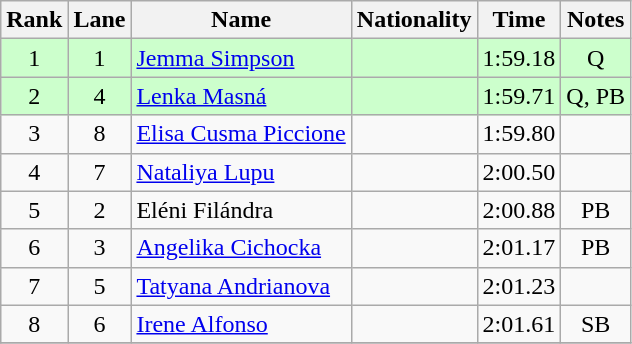<table class="wikitable sortable" style="text-align:center">
<tr>
<th>Rank</th>
<th>Lane</th>
<th>Name</th>
<th>Nationality</th>
<th>Time</th>
<th>Notes</th>
</tr>
<tr bgcolor=ccffcc>
<td>1</td>
<td>1</td>
<td align="left"><a href='#'>Jemma Simpson</a></td>
<td align=left></td>
<td>1:59.18</td>
<td>Q</td>
</tr>
<tr bgcolor=ccffcc>
<td>2</td>
<td>4</td>
<td align="left"><a href='#'>Lenka Masná</a></td>
<td align=left></td>
<td>1:59.71</td>
<td>Q, PB</td>
</tr>
<tr>
<td>3</td>
<td>8</td>
<td align="left"><a href='#'>Elisa Cusma Piccione</a></td>
<td align=left></td>
<td>1:59.80</td>
<td></td>
</tr>
<tr>
<td>4</td>
<td>7</td>
<td align="left"><a href='#'>Nataliya Lupu</a></td>
<td align=left></td>
<td>2:00.50</td>
<td></td>
</tr>
<tr>
<td>5</td>
<td>2</td>
<td align="left">Eléni Filándra</td>
<td align=left></td>
<td>2:00.88</td>
<td>PB</td>
</tr>
<tr>
<td>6</td>
<td>3</td>
<td align="left"><a href='#'>Angelika Cichocka</a></td>
<td align=left></td>
<td>2:01.17</td>
<td>PB</td>
</tr>
<tr>
<td>7</td>
<td>5</td>
<td align="left"><a href='#'>Tatyana Andrianova</a></td>
<td align=left></td>
<td>2:01.23</td>
<td></td>
</tr>
<tr>
<td>8</td>
<td>6</td>
<td align="left"><a href='#'>Irene Alfonso</a></td>
<td align=left></td>
<td>2:01.61</td>
<td>SB</td>
</tr>
<tr>
</tr>
</table>
